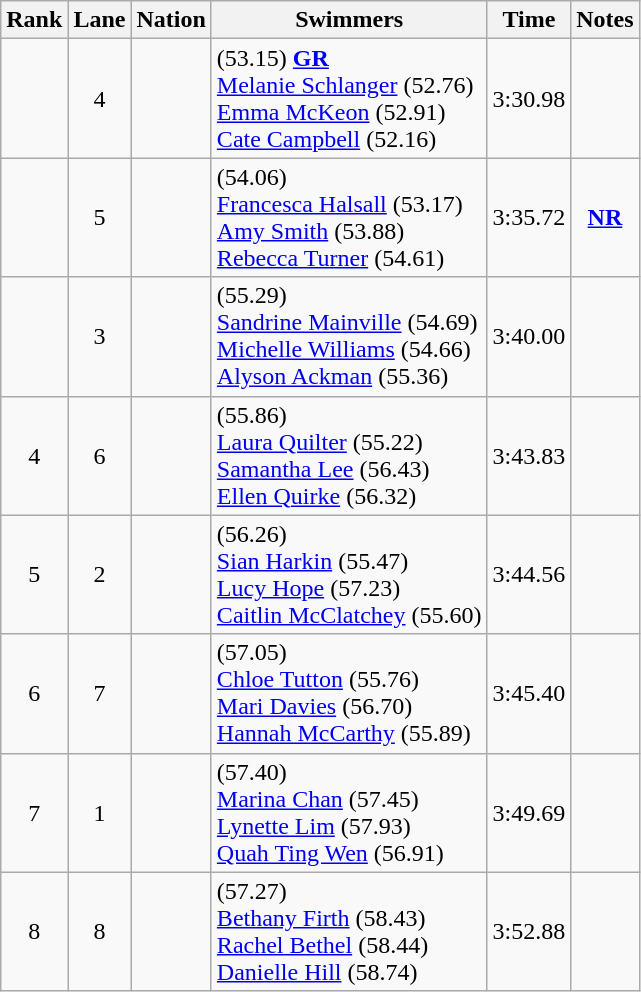<table class="wikitable sortable" style="text-align:center">
<tr>
<th>Rank</th>
<th>Lane</th>
<th>Nation</th>
<th>Swimmers</th>
<th>Time</th>
<th>Notes</th>
</tr>
<tr>
<td></td>
<td>4</td>
<td align=left></td>
<td align=left> (53.15) <strong><a href='#'>GR</a></strong><br><a href='#'>Melanie Schlanger</a> (52.76)<br><a href='#'>Emma McKeon</a> (52.91)<br><a href='#'>Cate Campbell</a> (52.16)</td>
<td>3:30.98</td>
<td></td>
</tr>
<tr>
<td></td>
<td>5</td>
<td align=left></td>
<td align=left> (54.06)<br><a href='#'>Francesca Halsall</a> (53.17)<br><a href='#'>Amy Smith</a> (53.88)<br><a href='#'>Rebecca Turner</a> (54.61)</td>
<td>3:35.72</td>
<td><strong><a href='#'>NR</a></strong></td>
</tr>
<tr>
<td></td>
<td>3</td>
<td align=left></td>
<td align=left> (55.29)<br><a href='#'>Sandrine Mainville</a> (54.69)<br><a href='#'>Michelle Williams</a> (54.66)<br><a href='#'>Alyson Ackman</a> (55.36)</td>
<td>3:40.00</td>
<td></td>
</tr>
<tr>
<td>4</td>
<td>6</td>
<td align=left></td>
<td align=left> (55.86)<br><a href='#'>Laura Quilter</a> (55.22)<br><a href='#'>Samantha Lee</a> (56.43)<br><a href='#'>Ellen Quirke</a> (56.32)</td>
<td>3:43.83</td>
<td></td>
</tr>
<tr>
<td>5</td>
<td>2</td>
<td align=left></td>
<td align=left> (56.26)<br><a href='#'>Sian Harkin</a> (55.47)<br><a href='#'>Lucy Hope</a> (57.23)<br><a href='#'>Caitlin McClatchey</a> (55.60)</td>
<td>3:44.56</td>
<td></td>
</tr>
<tr>
<td>6</td>
<td>7</td>
<td align=left></td>
<td align=left> (57.05)<br><a href='#'>Chloe Tutton</a> (55.76)<br><a href='#'>Mari Davies</a> (56.70)<br><a href='#'>Hannah McCarthy</a> (55.89)</td>
<td>3:45.40</td>
<td></td>
</tr>
<tr>
<td>7</td>
<td>1</td>
<td align=left></td>
<td align=left> (57.40)<br><a href='#'>Marina Chan</a> (57.45)<br><a href='#'>Lynette Lim</a> (57.93)<br><a href='#'>Quah Ting Wen</a> (56.91)</td>
<td>3:49.69</td>
<td></td>
</tr>
<tr>
<td>8</td>
<td>8</td>
<td align=left></td>
<td align=left> (57.27)<br><a href='#'>Bethany Firth</a> (58.43)<br><a href='#'>Rachel Bethel</a> (58.44)<br><a href='#'>Danielle Hill</a> (58.74)</td>
<td>3:52.88</td>
<td></td>
</tr>
</table>
